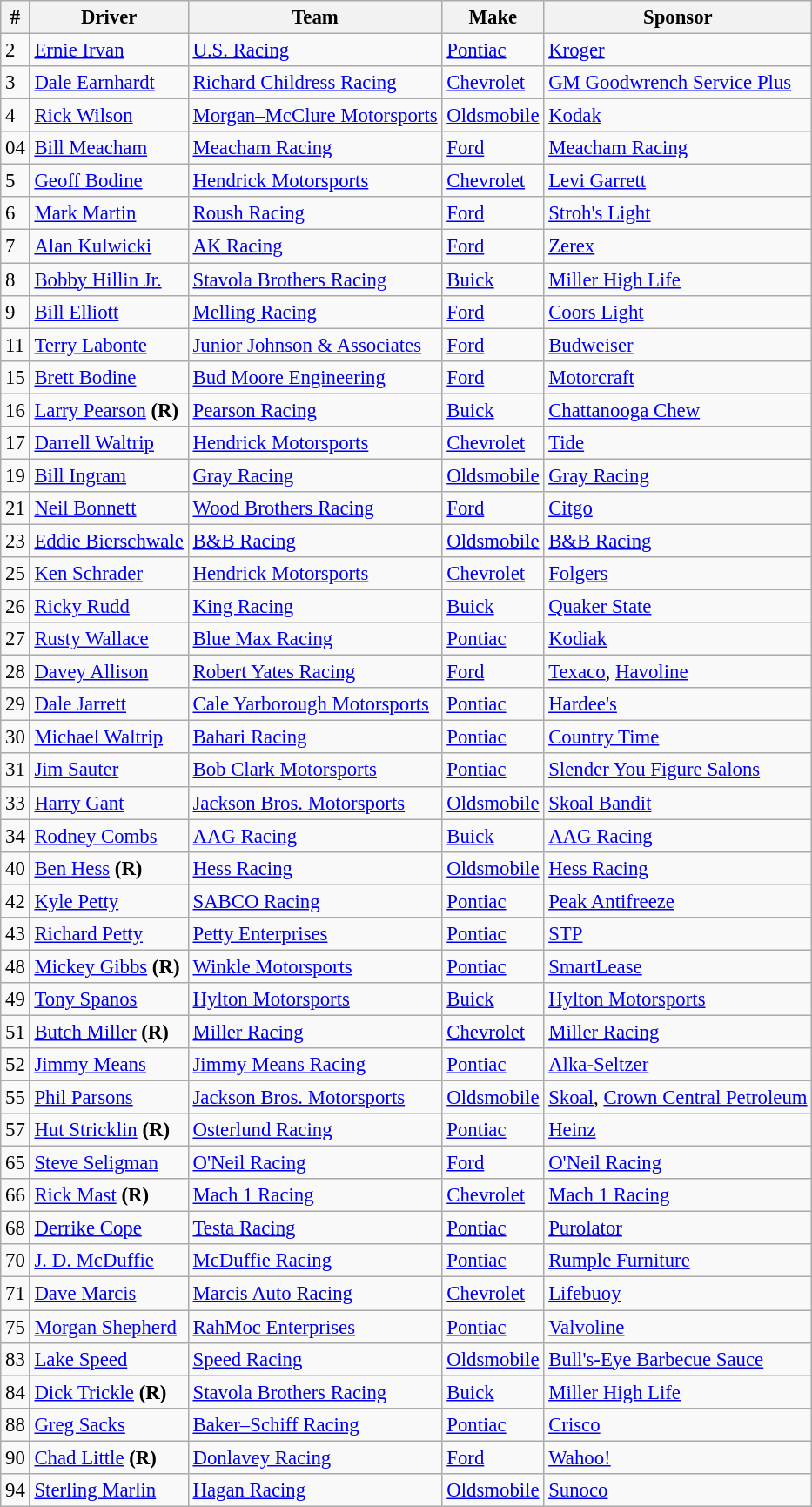<table class="wikitable" style="font-size:95%">
<tr>
<th>#</th>
<th>Driver</th>
<th>Team</th>
<th>Make</th>
<th>Sponsor</th>
</tr>
<tr>
<td>2</td>
<td><a href='#'>Ernie Irvan</a></td>
<td><a href='#'>U.S. Racing</a></td>
<td><a href='#'>Pontiac</a></td>
<td><a href='#'>Kroger</a></td>
</tr>
<tr>
<td>3</td>
<td><a href='#'>Dale Earnhardt</a></td>
<td><a href='#'>Richard Childress Racing</a></td>
<td><a href='#'>Chevrolet</a></td>
<td><a href='#'>GM Goodwrench Service Plus</a></td>
</tr>
<tr>
<td>4</td>
<td><a href='#'>Rick Wilson</a></td>
<td><a href='#'>Morgan–McClure Motorsports</a></td>
<td><a href='#'>Oldsmobile</a></td>
<td><a href='#'>Kodak</a></td>
</tr>
<tr>
<td>04</td>
<td><a href='#'>Bill Meacham</a></td>
<td><a href='#'>Meacham Racing</a></td>
<td><a href='#'>Ford</a></td>
<td><a href='#'>Meacham Racing</a></td>
</tr>
<tr>
<td>5</td>
<td><a href='#'>Geoff Bodine</a></td>
<td><a href='#'>Hendrick Motorsports</a></td>
<td><a href='#'>Chevrolet</a></td>
<td><a href='#'>Levi Garrett</a></td>
</tr>
<tr>
<td>6</td>
<td><a href='#'>Mark Martin</a></td>
<td><a href='#'>Roush Racing</a></td>
<td><a href='#'>Ford</a></td>
<td><a href='#'>Stroh's Light</a></td>
</tr>
<tr>
<td>7</td>
<td><a href='#'>Alan Kulwicki</a></td>
<td><a href='#'>AK Racing</a></td>
<td><a href='#'>Ford</a></td>
<td><a href='#'>Zerex</a></td>
</tr>
<tr>
<td>8</td>
<td><a href='#'>Bobby Hillin Jr.</a></td>
<td><a href='#'>Stavola Brothers Racing</a></td>
<td><a href='#'>Buick</a></td>
<td><a href='#'>Miller High Life</a></td>
</tr>
<tr>
<td>9</td>
<td><a href='#'>Bill Elliott</a></td>
<td><a href='#'>Melling Racing</a></td>
<td><a href='#'>Ford</a></td>
<td><a href='#'>Coors Light</a></td>
</tr>
<tr>
<td>11</td>
<td><a href='#'>Terry Labonte</a></td>
<td><a href='#'>Junior Johnson & Associates</a></td>
<td><a href='#'>Ford</a></td>
<td><a href='#'>Budweiser</a></td>
</tr>
<tr>
<td>15</td>
<td><a href='#'>Brett Bodine</a></td>
<td><a href='#'>Bud Moore Engineering</a></td>
<td><a href='#'>Ford</a></td>
<td><a href='#'>Motorcraft</a></td>
</tr>
<tr>
<td>16</td>
<td><a href='#'>Larry Pearson</a> <strong>(R)</strong></td>
<td><a href='#'>Pearson Racing</a></td>
<td><a href='#'>Buick</a></td>
<td><a href='#'>Chattanooga Chew</a></td>
</tr>
<tr>
<td>17</td>
<td><a href='#'>Darrell Waltrip</a></td>
<td><a href='#'>Hendrick Motorsports</a></td>
<td><a href='#'>Chevrolet</a></td>
<td><a href='#'>Tide</a></td>
</tr>
<tr>
<td>19</td>
<td><a href='#'>Bill Ingram</a></td>
<td><a href='#'>Gray Racing</a></td>
<td><a href='#'>Oldsmobile</a></td>
<td><a href='#'>Gray Racing</a></td>
</tr>
<tr>
<td>21</td>
<td><a href='#'>Neil Bonnett</a></td>
<td><a href='#'>Wood Brothers Racing</a></td>
<td><a href='#'>Ford</a></td>
<td><a href='#'>Citgo</a></td>
</tr>
<tr>
<td>23</td>
<td><a href='#'>Eddie Bierschwale</a></td>
<td><a href='#'>B&B Racing</a></td>
<td><a href='#'>Oldsmobile</a></td>
<td><a href='#'>B&B Racing</a></td>
</tr>
<tr>
<td>25</td>
<td><a href='#'>Ken Schrader</a></td>
<td><a href='#'>Hendrick Motorsports</a></td>
<td><a href='#'>Chevrolet</a></td>
<td><a href='#'>Folgers</a></td>
</tr>
<tr>
<td>26</td>
<td><a href='#'>Ricky Rudd</a></td>
<td><a href='#'>King Racing</a></td>
<td><a href='#'>Buick</a></td>
<td><a href='#'>Quaker State</a></td>
</tr>
<tr>
<td>27</td>
<td><a href='#'>Rusty Wallace</a></td>
<td><a href='#'>Blue Max Racing</a></td>
<td><a href='#'>Pontiac</a></td>
<td><a href='#'>Kodiak</a></td>
</tr>
<tr>
<td>28</td>
<td><a href='#'>Davey Allison</a></td>
<td><a href='#'>Robert Yates Racing</a></td>
<td><a href='#'>Ford</a></td>
<td><a href='#'>Texaco</a>, <a href='#'>Havoline</a></td>
</tr>
<tr>
<td>29</td>
<td><a href='#'>Dale Jarrett</a></td>
<td><a href='#'>Cale Yarborough Motorsports</a></td>
<td><a href='#'>Pontiac</a></td>
<td><a href='#'>Hardee's</a></td>
</tr>
<tr>
<td>30</td>
<td><a href='#'>Michael Waltrip</a></td>
<td><a href='#'>Bahari Racing</a></td>
<td><a href='#'>Pontiac</a></td>
<td><a href='#'>Country Time</a></td>
</tr>
<tr>
<td>31</td>
<td><a href='#'>Jim Sauter</a></td>
<td><a href='#'>Bob Clark Motorsports</a></td>
<td><a href='#'>Pontiac</a></td>
<td><a href='#'>Slender You Figure Salons</a></td>
</tr>
<tr>
<td>33</td>
<td><a href='#'>Harry Gant</a></td>
<td><a href='#'>Jackson Bros. Motorsports</a></td>
<td><a href='#'>Oldsmobile</a></td>
<td><a href='#'>Skoal Bandit</a></td>
</tr>
<tr>
<td>34</td>
<td><a href='#'>Rodney Combs</a></td>
<td><a href='#'>AAG Racing</a></td>
<td><a href='#'>Buick</a></td>
<td><a href='#'>AAG Racing</a></td>
</tr>
<tr>
<td>40</td>
<td><a href='#'>Ben Hess</a> <strong>(R)</strong></td>
<td><a href='#'>Hess Racing</a></td>
<td><a href='#'>Oldsmobile</a></td>
<td><a href='#'>Hess Racing</a></td>
</tr>
<tr>
<td>42</td>
<td><a href='#'>Kyle Petty</a></td>
<td><a href='#'>SABCO Racing</a></td>
<td><a href='#'>Pontiac</a></td>
<td><a href='#'>Peak Antifreeze</a></td>
</tr>
<tr>
<td>43</td>
<td><a href='#'>Richard Petty</a></td>
<td><a href='#'>Petty Enterprises</a></td>
<td><a href='#'>Pontiac</a></td>
<td><a href='#'>STP</a></td>
</tr>
<tr>
<td>48</td>
<td><a href='#'>Mickey Gibbs</a> <strong>(R)</strong></td>
<td><a href='#'>Winkle Motorsports</a></td>
<td><a href='#'>Pontiac</a></td>
<td><a href='#'>SmartLease</a></td>
</tr>
<tr>
<td>49</td>
<td><a href='#'>Tony Spanos</a></td>
<td><a href='#'>Hylton Motorsports</a></td>
<td><a href='#'>Buick</a></td>
<td><a href='#'>Hylton Motorsports</a></td>
</tr>
<tr>
<td>51</td>
<td><a href='#'>Butch Miller</a> <strong>(R)</strong></td>
<td><a href='#'>Miller Racing</a></td>
<td><a href='#'>Chevrolet</a></td>
<td><a href='#'>Miller Racing</a></td>
</tr>
<tr>
<td>52</td>
<td><a href='#'>Jimmy Means</a></td>
<td><a href='#'>Jimmy Means Racing</a></td>
<td><a href='#'>Pontiac</a></td>
<td><a href='#'>Alka-Seltzer</a></td>
</tr>
<tr>
<td>55</td>
<td><a href='#'>Phil Parsons</a></td>
<td><a href='#'>Jackson Bros. Motorsports</a></td>
<td><a href='#'>Oldsmobile</a></td>
<td><a href='#'>Skoal</a>, <a href='#'>Crown Central Petroleum</a></td>
</tr>
<tr>
<td>57</td>
<td><a href='#'>Hut Stricklin</a> <strong>(R)</strong></td>
<td><a href='#'>Osterlund Racing</a></td>
<td><a href='#'>Pontiac</a></td>
<td><a href='#'>Heinz</a></td>
</tr>
<tr>
<td>65</td>
<td><a href='#'>Steve Seligman</a></td>
<td><a href='#'>O'Neil Racing</a></td>
<td><a href='#'>Ford</a></td>
<td><a href='#'>O'Neil Racing</a></td>
</tr>
<tr>
<td>66</td>
<td><a href='#'>Rick Mast</a> <strong>(R)</strong></td>
<td><a href='#'>Mach 1 Racing</a></td>
<td><a href='#'>Chevrolet</a></td>
<td><a href='#'>Mach 1 Racing</a></td>
</tr>
<tr>
<td>68</td>
<td><a href='#'>Derrike Cope</a></td>
<td><a href='#'>Testa Racing</a></td>
<td><a href='#'>Pontiac</a></td>
<td><a href='#'>Purolator</a></td>
</tr>
<tr>
<td>70</td>
<td><a href='#'>J. D. McDuffie</a></td>
<td><a href='#'>McDuffie Racing</a></td>
<td><a href='#'>Pontiac</a></td>
<td><a href='#'>Rumple Furniture</a></td>
</tr>
<tr>
<td>71</td>
<td><a href='#'>Dave Marcis</a></td>
<td><a href='#'>Marcis Auto Racing</a></td>
<td><a href='#'>Chevrolet</a></td>
<td><a href='#'>Lifebuoy</a></td>
</tr>
<tr>
<td>75</td>
<td><a href='#'>Morgan Shepherd</a></td>
<td><a href='#'>RahMoc Enterprises</a></td>
<td><a href='#'>Pontiac</a></td>
<td><a href='#'>Valvoline</a></td>
</tr>
<tr>
<td>83</td>
<td><a href='#'>Lake Speed</a></td>
<td><a href='#'>Speed Racing</a></td>
<td><a href='#'>Oldsmobile</a></td>
<td><a href='#'>Bull's-Eye Barbecue Sauce</a></td>
</tr>
<tr>
<td>84</td>
<td><a href='#'>Dick Trickle</a> <strong>(R)</strong></td>
<td><a href='#'>Stavola Brothers Racing</a></td>
<td><a href='#'>Buick</a></td>
<td><a href='#'>Miller High Life</a></td>
</tr>
<tr>
<td>88</td>
<td><a href='#'>Greg Sacks</a></td>
<td><a href='#'>Baker–Schiff Racing</a></td>
<td><a href='#'>Pontiac</a></td>
<td><a href='#'>Crisco</a></td>
</tr>
<tr>
<td>90</td>
<td><a href='#'>Chad Little</a> <strong>(R)</strong></td>
<td><a href='#'>Donlavey Racing</a></td>
<td><a href='#'>Ford</a></td>
<td><a href='#'>Wahoo!</a></td>
</tr>
<tr>
<td>94</td>
<td><a href='#'>Sterling Marlin</a></td>
<td><a href='#'>Hagan Racing</a></td>
<td><a href='#'>Oldsmobile</a></td>
<td><a href='#'>Sunoco</a></td>
</tr>
</table>
